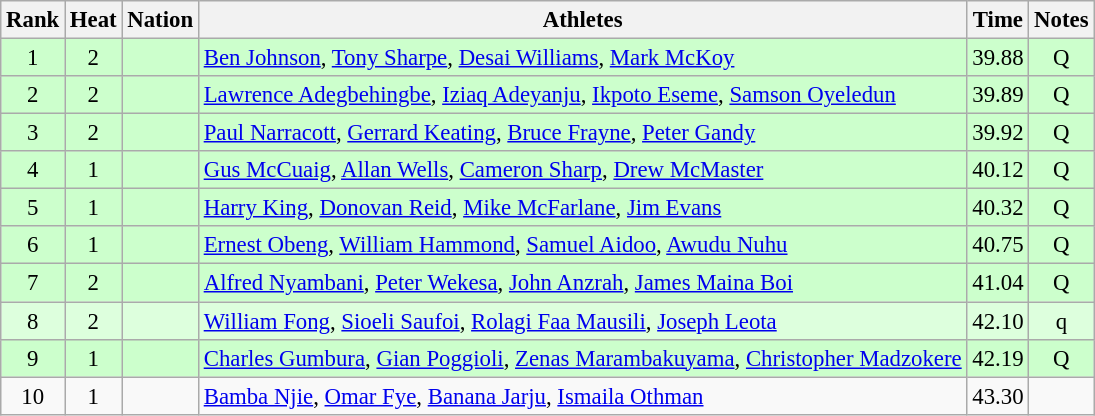<table class="wikitable sortable" style="text-align:center;font-size:95%">
<tr>
<th>Rank</th>
<th>Heat</th>
<th>Nation</th>
<th>Athletes</th>
<th>Time</th>
<th>Notes</th>
</tr>
<tr bgcolor=ccffcc>
<td>1</td>
<td>2</td>
<td align=left></td>
<td align=left><a href='#'>Ben Johnson</a>, <a href='#'>Tony Sharpe</a>, <a href='#'>Desai Williams</a>, <a href='#'>Mark McKoy</a></td>
<td>39.88</td>
<td>Q</td>
</tr>
<tr bgcolor=ccffcc>
<td>2</td>
<td>2</td>
<td align=left></td>
<td align=left><a href='#'>Lawrence Adegbehingbe</a>, <a href='#'>Iziaq Adeyanju</a>, <a href='#'>Ikpoto Eseme</a>, <a href='#'>Samson Oyeledun</a></td>
<td>39.89</td>
<td>Q</td>
</tr>
<tr bgcolor=ccffcc>
<td>3</td>
<td>2</td>
<td align=left></td>
<td align=left><a href='#'>Paul Narracott</a>, <a href='#'>Gerrard Keating</a>, <a href='#'>Bruce Frayne</a>, <a href='#'>Peter Gandy</a></td>
<td>39.92</td>
<td>Q</td>
</tr>
<tr bgcolor=ccffcc>
<td>4</td>
<td>1</td>
<td align=left></td>
<td align=left><a href='#'>Gus McCuaig</a>, <a href='#'>Allan Wells</a>, <a href='#'>Cameron Sharp</a>, <a href='#'>Drew McMaster</a></td>
<td>40.12</td>
<td>Q</td>
</tr>
<tr bgcolor=ccffcc>
<td>5</td>
<td>1</td>
<td align=left></td>
<td align=left><a href='#'>Harry King</a>, <a href='#'>Donovan Reid</a>, <a href='#'>Mike McFarlane</a>, <a href='#'>Jim Evans</a></td>
<td>40.32</td>
<td>Q</td>
</tr>
<tr bgcolor=ccffcc>
<td>6</td>
<td>1</td>
<td align=left></td>
<td align=left><a href='#'>Ernest Obeng</a>, <a href='#'>William Hammond</a>, <a href='#'>Samuel Aidoo</a>, <a href='#'>Awudu Nuhu</a></td>
<td>40.75</td>
<td>Q</td>
</tr>
<tr bgcolor=ccffcc>
<td>7</td>
<td>2</td>
<td align=left></td>
<td align=left><a href='#'>Alfred Nyambani</a>, <a href='#'>Peter Wekesa</a>, <a href='#'>John Anzrah</a>, <a href='#'>James Maina Boi</a></td>
<td>41.04</td>
<td>Q</td>
</tr>
<tr bgcolor=ddffdd>
<td>8</td>
<td>2</td>
<td align=left></td>
<td align=left><a href='#'>William Fong</a>, <a href='#'>Sioeli Saufoi</a>, <a href='#'>Rolagi Faa Mausili</a>, <a href='#'>Joseph Leota</a></td>
<td>42.10</td>
<td>q</td>
</tr>
<tr bgcolor=ccffcc>
<td>9</td>
<td>1</td>
<td align=left></td>
<td align=left><a href='#'>Charles Gumbura</a>, <a href='#'>Gian Poggioli</a>, <a href='#'>Zenas Marambakuyama</a>, <a href='#'>Christopher Madzokere</a></td>
<td>42.19</td>
<td>Q</td>
</tr>
<tr>
<td>10</td>
<td>1</td>
<td align=left></td>
<td align=left><a href='#'>Bamba Njie</a>, <a href='#'>Omar Fye</a>, <a href='#'>Banana Jarju</a>, <a href='#'>Ismaila Othman</a></td>
<td>43.30</td>
<td></td>
</tr>
</table>
